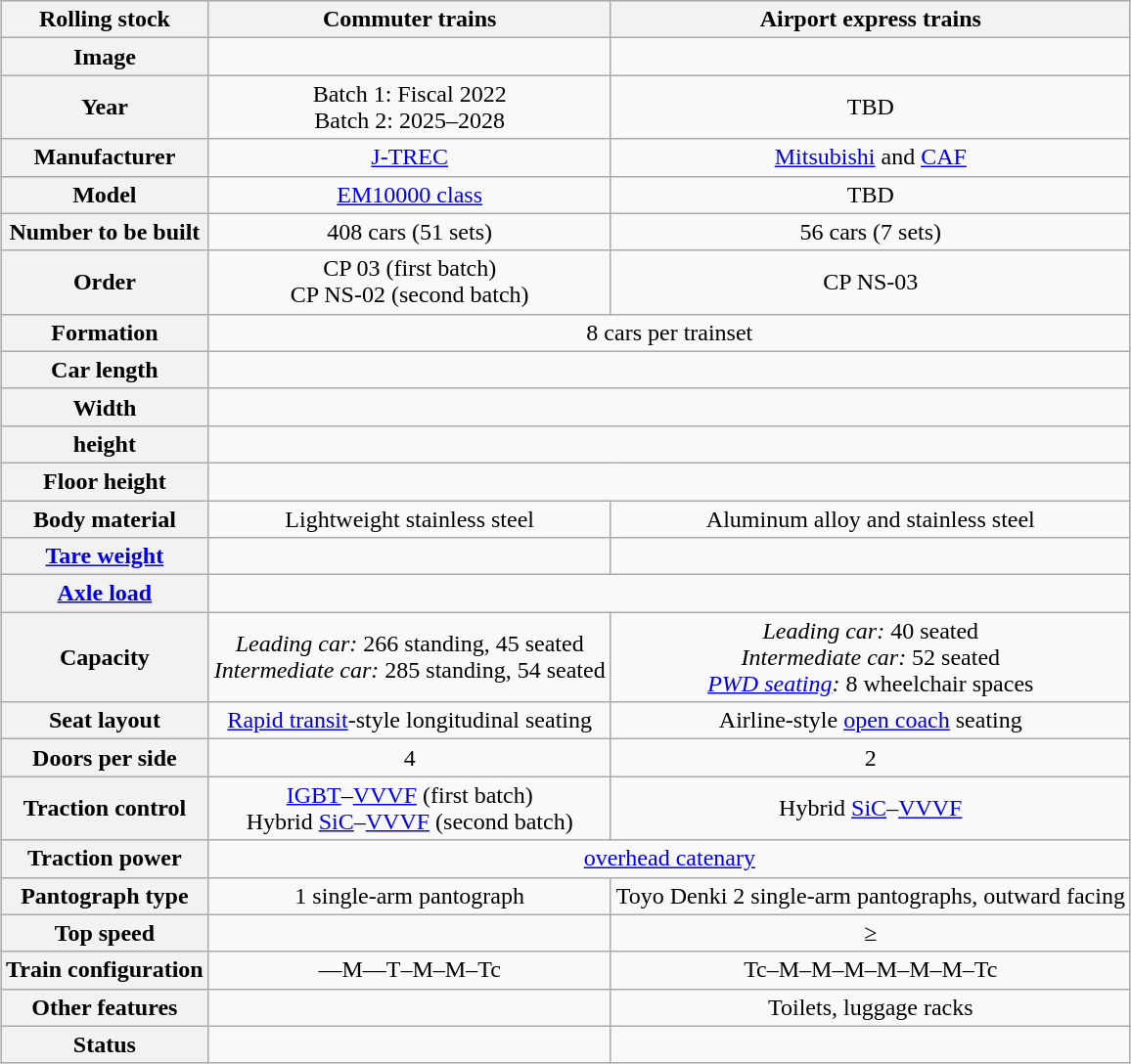<table class="wikitable" style="margin-left: auto; margin-right: auto; border: none; text-align:center;font-size:100%;">
<tr>
<th>Rolling stock</th>
<th>Commuter trains</th>
<th>Airport express trains</th>
</tr>
<tr>
<th>Image</th>
<td></td>
<td></td>
</tr>
<tr>
<th>Year</th>
<td>Batch 1: Fiscal 2022<br>Batch 2: 2025–2028</td>
<td>TBD</td>
</tr>
<tr>
<th>Manufacturer</th>
<td><a href='#'>J-TREC</a></td>
<td><a href='#'>Mitsubishi</a> and <a href='#'>CAF</a></td>
</tr>
<tr>
<th>Model</th>
<td><a href='#'>EM10000 class</a></td>
<td>TBD</td>
</tr>
<tr>
<th>Number to be built</th>
<td>408 cars (51 sets)</td>
<td>56 cars (7 sets)</td>
</tr>
<tr>
<th>Order </th>
<td>CP 03 (first batch)<br>CP NS-02 (second batch)</td>
<td>CP NS-03</td>
</tr>
<tr>
<th>Formation</th>
<td colspan="2">8 cars per trainset</td>
</tr>
<tr>
<th>Car length</th>
<td colspan="2"></td>
</tr>
<tr>
<th>Width</th>
<td colspan="2"></td>
</tr>
<tr>
<th> height</th>
<td colspan="2"></td>
</tr>
<tr>
<th>Floor height</th>
<td colspan="2"></td>
</tr>
<tr>
<th>Body material</th>
<td>Lightweight stainless steel</td>
<td>Aluminum alloy and stainless steel</td>
</tr>
<tr>
<th><a href='#'>Tare weight</a></th>
<td></td>
<td></td>
</tr>
<tr>
<th><a href='#'>Axle load</a></th>
<td colspan="2"></td>
</tr>
<tr>
<th>Capacity</th>
<td><em>Leading car:</em> 266 standing, 45 seated<br><em>Intermediate car:</em> 285 standing, 54 seated</td>
<td><em>Leading car:</em> 40 seated<br><em>Intermediate car:</em> 52 seated<br><em><a href='#'>PWD seating</a>:</em> 8 wheelchair spaces</td>
</tr>
<tr>
<th>Seat layout</th>
<td><a href='#'>Rapid transit</a>-style longitudinal seating</td>
<td>Airline-style <a href='#'>open coach</a> seating</td>
</tr>
<tr>
<th>Doors per side</th>
<td>4</td>
<td>2</td>
</tr>
<tr>
<th>Traction control</th>
<td><a href='#'>IGBT</a>–<a href='#'>VVVF</a> (first batch)<br>Hybrid <a href='#'>SiC</a>–<a href='#'>VVVF</a> (second batch)</td>
<td>Hybrid <a href='#'>SiC</a>–<a href='#'>VVVF</a></td>
</tr>
<tr>
<th>Traction power</th>
<td colspan="2"> <a href='#'>overhead catenary</a></td>
</tr>
<tr>
<th>Pantograph type</th>
<td>1 single-arm pantograph</td>
<td>Toyo Denki 2 single-arm pantographs, outward facing</td>
</tr>
<tr>
<th>Top speed</th>
<td></td>
<td>≥</td>
</tr>
<tr>
<th>Train configuration</th>
<td>––M––T–M–M–Tc</td>
<td>Tc–M–M–M–M–M–M–Tc</td>
</tr>
<tr>
<th>Other features</th>
<td></td>
<td>Toilets, luggage racks</td>
</tr>
<tr>
<th>Status</th>
<td></td>
<td></td>
</tr>
</table>
